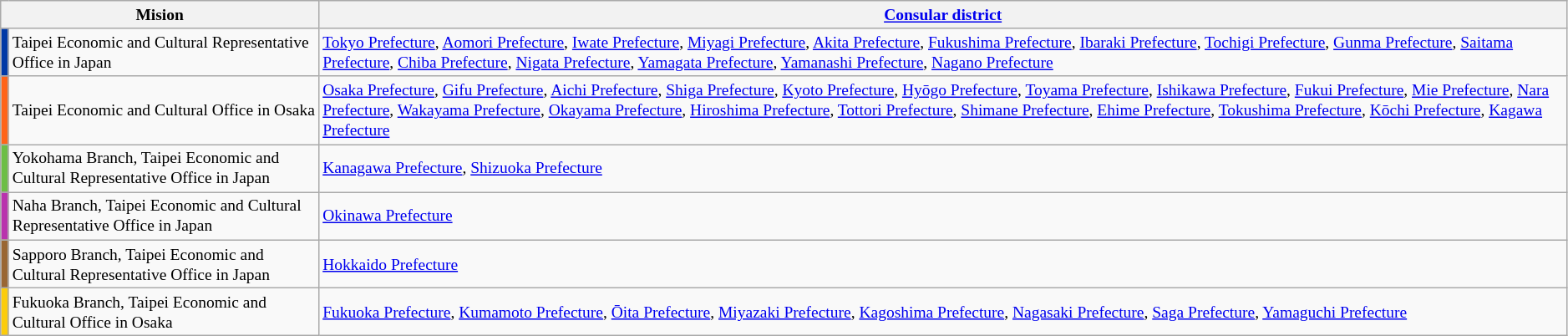<table class="wikitable" style="font-size:small">
<tr>
<th colspan="2" style="width:16em;">Mision</th>
<th><a href='#'>Consular district</a></th>
</tr>
<tr>
<td style = "background: #0039a6"></td>
<td>Taipei Economic and Cultural Representative Office in Japan</td>
<td><a href='#'>Tokyo Prefecture</a>, <a href='#'>Aomori Prefecture</a>, <a href='#'>Iwate Prefecture</a>, <a href='#'>Miyagi Prefecture</a>, <a href='#'>Akita Prefecture</a>, <a href='#'>Fukushima Prefecture</a>, <a href='#'>Ibaraki Prefecture</a>, <a href='#'>Tochigi Prefecture</a>, <a href='#'>Gunma Prefecture</a>, <a href='#'>Saitama Prefecture</a>, <a href='#'>Chiba Prefecture</a>, <a href='#'>Nigata Prefecture</a>, <a href='#'>Yamagata Prefecture</a>, <a href='#'>Yamanashi Prefecture</a>, <a href='#'>Nagano Prefecture</a></td>
</tr>
<tr>
<td style = "background:#ff6319 "></td>
<td>Taipei Economic and Cultural Office in Osaka</td>
<td><a href='#'>Osaka Prefecture</a>, <a href='#'>Gifu Prefecture</a>, <a href='#'>Aichi Prefecture</a>, <a href='#'>Shiga Prefecture</a>, <a href='#'>Kyoto Prefecture</a>, <a href='#'>Hyōgo Prefecture</a>, <a href='#'>Toyama Prefecture</a>, <a href='#'>Ishikawa Prefecture</a>, <a href='#'>Fukui Prefecture</a>, <a href='#'>Mie Prefecture</a>, <a href='#'>Nara Prefecture</a>, <a href='#'>Wakayama Prefecture</a>, <a href='#'>Okayama Prefecture</a>, <a href='#'>Hiroshima Prefecture</a>, <a href='#'>Tottori Prefecture</a>, <a href='#'>Shimane Prefecture</a>, <a href='#'>Ehime Prefecture</a>, <a href='#'>Tokushima Prefecture</a>, <a href='#'>Kōchi Prefecture</a>, <a href='#'>Kagawa Prefecture</a></td>
</tr>
<tr>
<td style = "background: #6cbe45"></td>
<td>Yokohama Branch, Taipei Economic and Cultural Representative Office in Japan</td>
<td><a href='#'>Kanagawa Prefecture</a>, <a href='#'>Shizuoka Prefecture</a></td>
</tr>
<tr>
<td style = "background: #b933ad"></td>
<td>Naha Branch, Taipei Economic and Cultural Representative Office in Japan</td>
<td><a href='#'>Okinawa Prefecture</a></td>
</tr>
<tr>
<td style = "background: #996633"></td>
<td>Sapporo Branch, Taipei Economic and Cultural Representative Office in Japan</td>
<td><a href='#'>Hokkaido Prefecture</a></td>
</tr>
<tr>
<td style = "background: #fccc0a"></td>
<td>Fukuoka Branch, Taipei Economic and Cultural Office in Osaka</td>
<td><a href='#'>Fukuoka Prefecture</a>, <a href='#'>Kumamoto Prefecture</a>, <a href='#'>Ōita Prefecture</a>, <a href='#'>Miyazaki Prefecture</a>, <a href='#'>Kagoshima Prefecture</a>, <a href='#'>Nagasaki Prefecture</a>, <a href='#'>Saga Prefecture</a>, <a href='#'>Yamaguchi Prefecture</a></td>
</tr>
</table>
